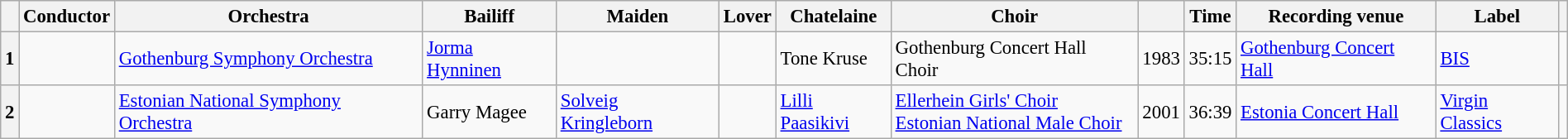<table class="wikitable" style="margin-right:0; font-size:95%">
<tr>
<th scope="col"></th>
<th scope="col">Conductor</th>
<th scope="col">Orchestra</th>
<th scope="col">Bailiff</th>
<th scope="col">Maiden</th>
<th scope="col">Lover</th>
<th scope="col">Chatelaine</th>
<th scope="col">Choir</th>
<th scope="col"></th>
<th scope="col">Time</th>
<th scope="col">Recording venue</th>
<th scope="col">Label</th>
<th scope="col"class="unsortable"></th>
</tr>
<tr>
<th scope="row">1</th>
<td></td>
<td><a href='#'>Gothenburg Symphony Orchestra</a></td>
<td><a href='#'>Jorma Hynninen</a></td>
<td></td>
<td></td>
<td>Tone Kruse</td>
<td>Gothenburg Concert Hall Choir</td>
<td>1983</td>
<td>35:15</td>
<td><a href='#'>Gothenburg Concert Hall</a></td>
<td><a href='#'>BIS</a></td>
<td></td>
</tr>
<tr>
<th scope="row">2</th>
<td></td>
<td><a href='#'>Estonian National Symphony Orchestra</a></td>
<td>Garry Magee</td>
<td><a href='#'>Solveig Kringleborn</a></td>
<td></td>
<td><a href='#'>Lilli Paasikivi</a></td>
<td><a href='#'>Ellerhein Girls' Choir</a><br><a href='#'>Estonian National Male Choir</a></td>
<td>2001</td>
<td>36:39</td>
<td><a href='#'>Estonia Concert Hall</a></td>
<td><a href='#'>Virgin Classics</a></td>
<td></td>
</tr>
</table>
